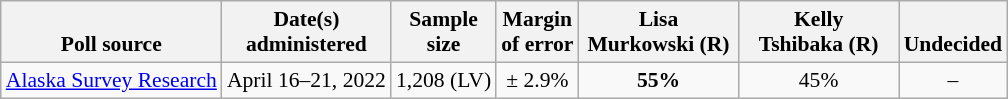<table class="wikitable" style="font-size:90%;text-align:center;">
<tr valign=bottom>
<th>Poll source</th>
<th>Date(s)<br>administered</th>
<th>Sample<br>size</th>
<th>Margin<br>of error</th>
<th style="width:100px;">Lisa<br>Murkowski (R)</th>
<th style="width:100px;">Kelly<br>Tshibaka (R)</th>
<th>Undecided</th>
</tr>
<tr>
<td style="text-align:left;"><a href='#'>Alaska Survey Research</a></td>
<td>April 16–21, 2022</td>
<td>1,208 (LV)</td>
<td>± 2.9%</td>
<td><strong>55%</strong></td>
<td>45%</td>
<td>–</td>
</tr>
</table>
